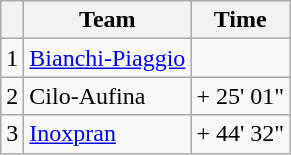<table class="wikitable">
<tr>
<th></th>
<th>Team</th>
<th>Time</th>
</tr>
<tr>
<td>1</td>
<td><a href='#'>Bianchi-Piaggio</a></td>
<td align=right></td>
</tr>
<tr>
<td>2</td>
<td>Cilo-Aufina</td>
<td align=right>+ 25' 01"</td>
</tr>
<tr>
<td>3</td>
<td><a href='#'>Inoxpran</a></td>
<td align=right>+ 44' 32"</td>
</tr>
</table>
